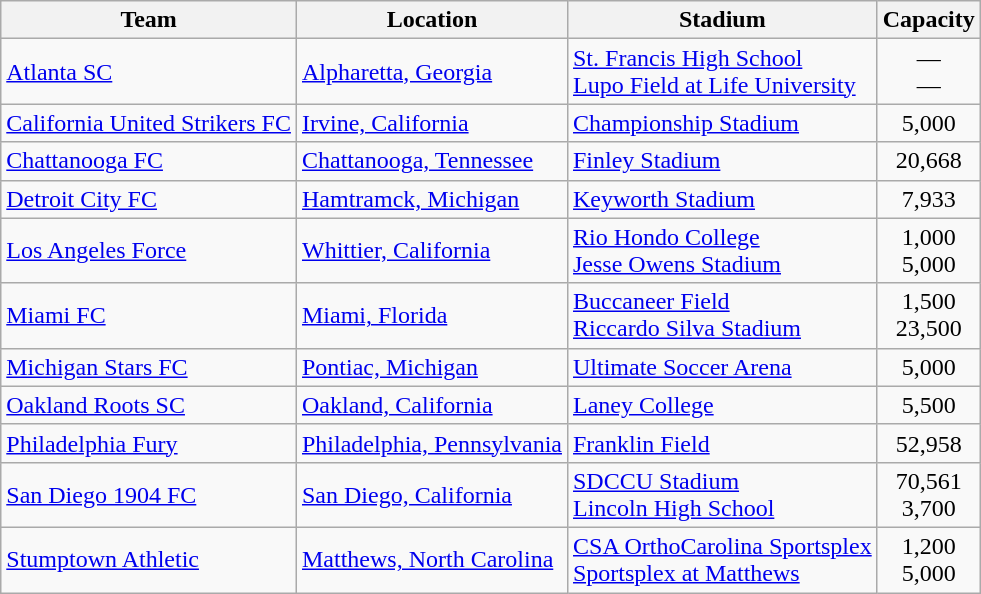<table class="wikitable sortable">
<tr>
<th>Team</th>
<th>Location</th>
<th>Stadium</th>
<th>Capacity</th>
</tr>
<tr>
<td><a href='#'>Atlanta SC</a></td>
<td><a href='#'>Alpharetta, Georgia</a></td>
<td><a href='#'>St. Francis High School</a><br><a href='#'>Lupo Field at Life University</a></td>
<td style="text-align:center">—<br>—</td>
</tr>
<tr>
<td><a href='#'>California United Strikers FC</a></td>
<td><a href='#'>Irvine, California</a></td>
<td><a href='#'>Championship Stadium</a></td>
<td style="text-align:center">5,000</td>
</tr>
<tr>
<td><a href='#'>Chattanooga FC</a></td>
<td><a href='#'>Chattanooga, Tennessee</a></td>
<td><a href='#'>Finley Stadium</a></td>
<td style="text-align:center">20,668</td>
</tr>
<tr>
<td><a href='#'>Detroit City FC</a></td>
<td><a href='#'>Hamtramck, Michigan</a></td>
<td><a href='#'>Keyworth Stadium</a></td>
<td style="text-align:center">7,933</td>
</tr>
<tr>
<td><a href='#'>Los Angeles Force</a></td>
<td><a href='#'>Whittier, California</a></td>
<td><a href='#'>Rio Hondo College</a> <br><a href='#'>Jesse Owens Stadium</a></td>
<td style="text-align:center">1,000<br>5,000</td>
</tr>
<tr>
<td><a href='#'>Miami FC</a></td>
<td><a href='#'>Miami, Florida</a></td>
<td><a href='#'>Buccaneer Field</a><br> <a href='#'>Riccardo Silva Stadium</a></td>
<td style="text-align:center">1,500<br>23,500</td>
</tr>
<tr>
<td><a href='#'>Michigan Stars FC</a></td>
<td><a href='#'>Pontiac, Michigan</a></td>
<td><a href='#'>Ultimate Soccer Arena</a></td>
<td style="text-align:center">5,000</td>
</tr>
<tr>
<td><a href='#'>Oakland Roots SC</a></td>
<td><a href='#'>Oakland, California</a></td>
<td><a href='#'>Laney College</a></td>
<td style="text-align:center">5,500</td>
</tr>
<tr>
<td><a href='#'>Philadelphia Fury</a></td>
<td><a href='#'>Philadelphia, Pennsylvania</a></td>
<td><a href='#'>Franklin Field</a></td>
<td style="text-align:center">52,958</td>
</tr>
<tr>
<td><a href='#'>San Diego 1904 FC</a></td>
<td><a href='#'>San Diego, California</a></td>
<td><a href='#'>SDCCU Stadium</a><br><a href='#'>Lincoln High School</a></td>
<td style="text-align:center">70,561<br>3,700</td>
</tr>
<tr>
<td><a href='#'>Stumptown Athletic</a></td>
<td><a href='#'>Matthews, North Carolina</a></td>
<td><a href='#'>CSA OrthoCarolina Sportsplex</a> <br> <a href='#'>Sportsplex at Matthews</a></td>
<td style="text-align:center">1,200<br>5,000</td>
</tr>
</table>
